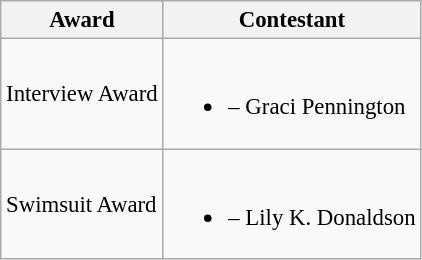<table class="wikitable sortable" style="font-size: 95%;">
<tr>
<th>Award</th>
<th>Contestant</th>
</tr>
<tr>
<td>Interview Award</td>
<td><br><ul><li> – Graci Pennington</li></ul></td>
</tr>
<tr>
<td>Swimsuit Award</td>
<td><br><ul><li> – Lily K. Donaldson</li></ul></td>
</tr>
</table>
